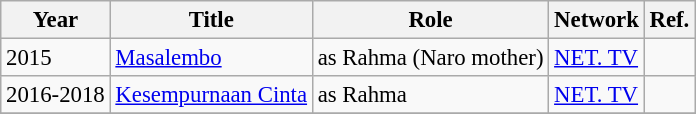<table class="wikitable" style="font-size: 95%;">
<tr>
<th>Year</th>
<th>Title</th>
<th>Role</th>
<th>Network</th>
<th>Ref.</th>
</tr>
<tr>
<td>2015</td>
<td><a href='#'>Masalembo</a></td>
<td>as Rahma (Naro mother)</td>
<td><a href='#'>NET. TV</a></td>
<td></td>
</tr>
<tr>
<td>2016-2018</td>
<td><a href='#'>Kesempurnaan Cinta</a></td>
<td>as Rahma</td>
<td><a href='#'>NET. TV</a></td>
<td></td>
</tr>
<tr>
</tr>
</table>
